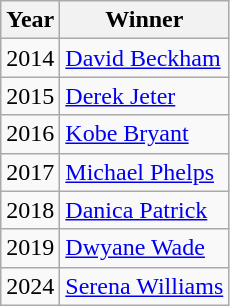<table class="wikitable">
<tr>
<th>Year</th>
<th>Winner</th>
</tr>
<tr>
<td>2014</td>
<td><a href='#'>David Beckham</a></td>
</tr>
<tr>
<td>2015</td>
<td><a href='#'>Derek Jeter</a></td>
</tr>
<tr>
<td>2016</td>
<td><a href='#'>Kobe Bryant</a></td>
</tr>
<tr>
<td>2017</td>
<td><a href='#'>Michael Phelps</a></td>
</tr>
<tr>
<td>2018</td>
<td><a href='#'>Danica Patrick</a></td>
</tr>
<tr>
<td>2019</td>
<td><a href='#'>Dwyane Wade</a></td>
</tr>
<tr>
<td>2024</td>
<td><a href='#'>Serena Williams</a></td>
</tr>
</table>
